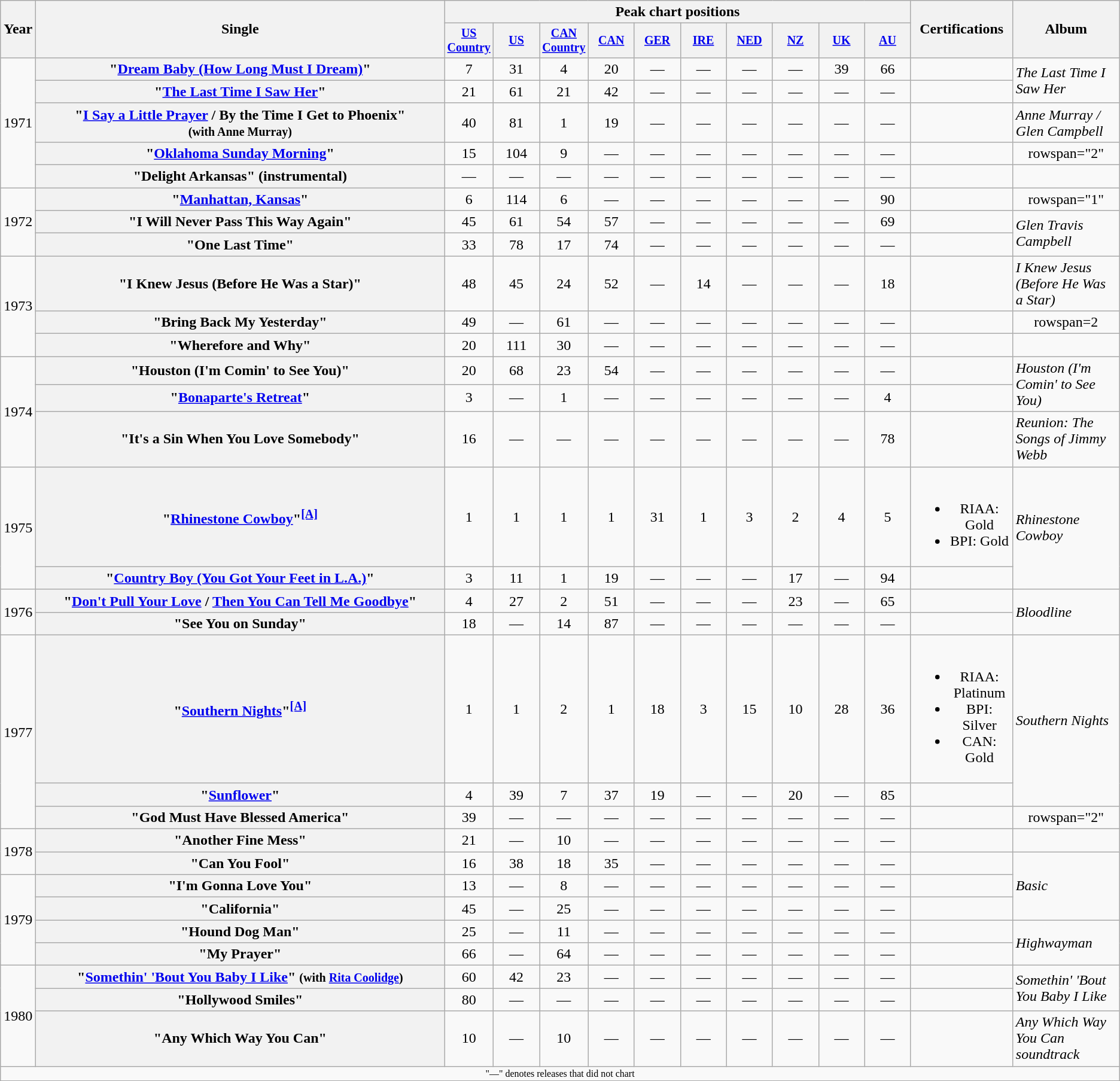<table class="wikitable plainrowheaders" style="text-align:center;">
<tr>
<th rowspan="2">Year</th>
<th rowspan="2" style="width:28em;">Single</th>
<th colspan="10">Peak chart positions</th>
<th rowspan="2">Certifications</th>
<th rowspan="2">Album</th>
</tr>
<tr style="font-size:smaller;">
<th width="45"><a href='#'>US Country</a><br></th>
<th width="45"><a href='#'>US</a><br></th>
<th width="45"><a href='#'>CAN Country</a><br></th>
<th width="45"><a href='#'>CAN</a><br></th>
<th width="45"><a href='#'>GER</a><br></th>
<th width="45"><a href='#'>IRE</a><br></th>
<th width="45"><a href='#'>NED</a><br></th>
<th width="45"><a href='#'>NZ</a><br></th>
<th width="45"><a href='#'>UK</a></th>
<th width="45"><a href='#'>AU</a></th>
</tr>
<tr>
<td rowspan="5">1971</td>
<th scope="row">"<a href='#'>Dream Baby (How Long Must I Dream)</a>"</th>
<td>7</td>
<td>31</td>
<td>4</td>
<td>20</td>
<td>—</td>
<td>—</td>
<td>—</td>
<td>—</td>
<td>39</td>
<td>66</td>
<td></td>
<td align="left" rowspan="2"><em>The Last Time I Saw Her</em></td>
</tr>
<tr>
<th scope="row">"<a href='#'>The Last Time I Saw Her</a>"</th>
<td>21</td>
<td>61</td>
<td>21</td>
<td>42</td>
<td>—</td>
<td>—</td>
<td>—</td>
<td>—</td>
<td>—</td>
<td>—</td>
<td></td>
</tr>
<tr>
<th scope="row">"<a href='#'>I Say a Little Prayer</a> / By the Time I Get to Phoenix"<br><small>(with Anne Murray)</small></th>
<td>40</td>
<td>81</td>
<td>1</td>
<td>19</td>
<td>—</td>
<td>—</td>
<td>—</td>
<td>—</td>
<td>—</td>
<td>—</td>
<td></td>
<td align="left"><em>Anne Murray / Glen Campbell</em></td>
</tr>
<tr>
<th scope="row">"<a href='#'>Oklahoma Sunday Morning</a>"</th>
<td>15</td>
<td>104</td>
<td>9</td>
<td>—</td>
<td>—</td>
<td>—</td>
<td>—</td>
<td>—</td>
<td>—</td>
<td>—</td>
<td></td>
<td>rowspan="2" </td>
</tr>
<tr>
<th scope="row">"Delight Arkansas" (instrumental)</th>
<td>—</td>
<td>—</td>
<td>—</td>
<td>—</td>
<td>—</td>
<td>—</td>
<td>—</td>
<td>—</td>
<td>—</td>
<td>—</td>
<td></td>
</tr>
<tr>
<td rowspan="3">1972</td>
<th scope="row">"<a href='#'>Manhattan, Kansas</a>"</th>
<td>6</td>
<td>114</td>
<td>6</td>
<td>—</td>
<td>—</td>
<td>—</td>
<td>—</td>
<td>—</td>
<td>—</td>
<td>90</td>
<td></td>
<td>rowspan="1" </td>
</tr>
<tr>
<th scope="row">"I Will Never Pass This Way Again"</th>
<td>45</td>
<td>61</td>
<td>54</td>
<td>57</td>
<td>—</td>
<td>—</td>
<td>—</td>
<td>—</td>
<td>—</td>
<td>69</td>
<td></td>
<td align="left" rowspan="2"><em>Glen Travis Campbell</em></td>
</tr>
<tr>
<th scope="row">"One Last Time"</th>
<td>33</td>
<td>78</td>
<td>17</td>
<td>74</td>
<td>—</td>
<td>—</td>
<td>—</td>
<td>—</td>
<td>—</td>
<td>—</td>
<td></td>
</tr>
<tr>
<td rowspan="3">1973</td>
<th scope="row">"I Knew Jesus (Before He Was a Star)"</th>
<td>48</td>
<td>45</td>
<td>24</td>
<td>52</td>
<td>—</td>
<td>14</td>
<td>—</td>
<td>—</td>
<td>—</td>
<td>18</td>
<td></td>
<td align="left"><em>I Knew Jesus (Before He Was a Star)</em></td>
</tr>
<tr>
<th scope="row">"Bring Back My Yesterday"</th>
<td>49</td>
<td>—</td>
<td>61</td>
<td>—</td>
<td>—</td>
<td>—</td>
<td>—</td>
<td>—</td>
<td>—</td>
<td>—</td>
<td></td>
<td>rowspan=2 </td>
</tr>
<tr>
<th scope="row">"Wherefore and Why"</th>
<td>20</td>
<td>111</td>
<td>30</td>
<td>—</td>
<td>—</td>
<td>—</td>
<td>—</td>
<td>—</td>
<td>—</td>
<td>—</td>
<td></td>
</tr>
<tr>
<td rowspan="3">1974</td>
<th scope="row">"Houston (I'm Comin' to See You)"</th>
<td>20</td>
<td>68</td>
<td>23</td>
<td>54</td>
<td>—</td>
<td>—</td>
<td>—</td>
<td>—</td>
<td>—</td>
<td>—</td>
<td></td>
<td align="left" rowspan="2"><em>Houston (I'm Comin' to See You)</em></td>
</tr>
<tr>
<th scope="row">"<a href='#'>Bonaparte's Retreat</a>"</th>
<td>3</td>
<td>—</td>
<td>1</td>
<td>—</td>
<td>—</td>
<td>—</td>
<td>—</td>
<td>—</td>
<td>—</td>
<td>4</td>
<td></td>
</tr>
<tr>
<th scope="row">"It's a Sin When You Love Somebody"</th>
<td>16</td>
<td>—</td>
<td>—</td>
<td>—</td>
<td>—</td>
<td>—</td>
<td>—</td>
<td>—</td>
<td>—</td>
<td>78</td>
<td></td>
<td align="left"><em>Reunion: The Songs of Jimmy Webb</em></td>
</tr>
<tr>
<td rowspan="2">1975</td>
<th scope="row">"<a href='#'>Rhinestone Cowboy</a>"<sup><span></span><a href='#'><strong>[A]</strong></a></sup></th>
<td>1</td>
<td>1</td>
<td>1</td>
<td>1</td>
<td>31</td>
<td>1</td>
<td>3</td>
<td>2</td>
<td>4</td>
<td>5</td>
<td><br><ul><li>RIAA: Gold</li><li>BPI: Gold</li></ul></td>
<td align="left" rowspan="2"><em>Rhinestone Cowboy</em></td>
</tr>
<tr>
<th scope="row">"<a href='#'>Country Boy (You Got Your Feet in L.A.)</a>"</th>
<td>3</td>
<td>11</td>
<td>1</td>
<td>19</td>
<td>—</td>
<td>—</td>
<td>—</td>
<td>17</td>
<td>—</td>
<td>94</td>
<td></td>
</tr>
<tr>
<td rowspan="2">1976</td>
<th scope="row">"<a href='#'>Don't Pull Your Love</a> / <a href='#'>Then You Can Tell Me Goodbye</a>"</th>
<td>4</td>
<td>27</td>
<td>2</td>
<td>51</td>
<td>—</td>
<td>—</td>
<td>—</td>
<td>23</td>
<td>—</td>
<td>65</td>
<td></td>
<td align="left" rowspan="2"><em>Bloodline</em></td>
</tr>
<tr>
<th scope="row">"See You on Sunday"</th>
<td>18</td>
<td>—</td>
<td>14</td>
<td>87</td>
<td>—</td>
<td>—</td>
<td>—</td>
<td>—</td>
<td>—</td>
<td>—</td>
<td></td>
</tr>
<tr>
<td rowspan="3">1977</td>
<th scope="row">"<a href='#'>Southern Nights</a>"<sup><span></span><a href='#'><strong>[A]</strong></a></sup></th>
<td>1</td>
<td>1</td>
<td>2</td>
<td>1</td>
<td>18</td>
<td>3</td>
<td>15</td>
<td>10</td>
<td>28</td>
<td>36</td>
<td><br><ul><li>RIAA: Platinum</li><li>BPI: Silver</li><li>CAN: Gold</li></ul></td>
<td align="left" rowspan="2"><em>Southern Nights</em></td>
</tr>
<tr>
<th scope="row">"<a href='#'>Sunflower</a>"</th>
<td>4</td>
<td>39</td>
<td>7</td>
<td>37</td>
<td>19</td>
<td>—</td>
<td>—</td>
<td>20</td>
<td>—</td>
<td>85</td>
<td></td>
</tr>
<tr>
<th scope="row">"God Must Have Blessed America"</th>
<td>39</td>
<td>—</td>
<td>—</td>
<td>—</td>
<td>—</td>
<td>—</td>
<td>—</td>
<td>—</td>
<td>—</td>
<td>—</td>
<td></td>
<td>rowspan="2" </td>
</tr>
<tr>
<td rowspan="2">1978</td>
<th scope="row">"Another Fine Mess"</th>
<td>21</td>
<td>—</td>
<td>10</td>
<td>—</td>
<td>—</td>
<td>—</td>
<td>—</td>
<td>—</td>
<td>—</td>
<td>—</td>
<td></td>
</tr>
<tr>
<th scope="row">"Can You Fool"</th>
<td>16</td>
<td>38</td>
<td>18</td>
<td>35</td>
<td>—</td>
<td>—</td>
<td>—</td>
<td>—</td>
<td>—</td>
<td>—</td>
<td></td>
<td align="left" rowspan="3"><em>Basic</em></td>
</tr>
<tr>
<td rowspan="4">1979</td>
<th scope="row">"I'm Gonna Love You"</th>
<td>13</td>
<td>—</td>
<td>8</td>
<td>—</td>
<td>—</td>
<td>—</td>
<td>—</td>
<td>—</td>
<td>—</td>
<td>—</td>
<td></td>
</tr>
<tr>
<th scope="row">"California"</th>
<td>45</td>
<td>—</td>
<td>25</td>
<td>—</td>
<td>—</td>
<td>—</td>
<td>—</td>
<td>—</td>
<td>—</td>
<td>—</td>
<td></td>
</tr>
<tr>
<th scope="row">"Hound Dog Man"</th>
<td>25</td>
<td>—</td>
<td>11</td>
<td>—</td>
<td>—</td>
<td>—</td>
<td>—</td>
<td>—</td>
<td>—</td>
<td>—</td>
<td></td>
<td align="left" rowspan="2"><em>Highwayman</em></td>
</tr>
<tr>
<th scope="row">"My Prayer"</th>
<td>66</td>
<td>—</td>
<td>64</td>
<td>—</td>
<td>—</td>
<td>—</td>
<td>—</td>
<td>—</td>
<td>—</td>
<td>—</td>
<td></td>
</tr>
<tr>
<td rowspan="3">1980</td>
<th scope="row">"<a href='#'>Somethin' 'Bout You Baby I Like</a>" <small>(with <a href='#'>Rita Coolidge</a>)</small></th>
<td>60</td>
<td>42</td>
<td>23</td>
<td>—</td>
<td>—</td>
<td>—</td>
<td>—</td>
<td>—</td>
<td>—</td>
<td>—</td>
<td></td>
<td align="left" rowspan="2"><em>Somethin' 'Bout You Baby I Like</em></td>
</tr>
<tr>
<th scope="row">"Hollywood Smiles"</th>
<td>80</td>
<td>—</td>
<td>—</td>
<td>—</td>
<td>—</td>
<td>—</td>
<td>—</td>
<td>—</td>
<td>—</td>
<td>—</td>
<td></td>
</tr>
<tr>
<th scope="row">"Any Which Way You Can"</th>
<td>10</td>
<td>—</td>
<td>10</td>
<td>—</td>
<td>—</td>
<td>—</td>
<td>—</td>
<td>—</td>
<td>—</td>
<td>—</td>
<td></td>
<td align="left"><em>Any Which Way You Can soundtrack</em></td>
</tr>
<tr>
<td colspan="15" style="font-size:8pt">"—" denotes releases that did not chart</td>
</tr>
<tr>
</tr>
</table>
